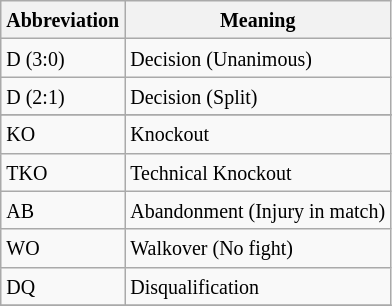<table class="wikitable">
<tr>
<th><small>Abbreviation</small></th>
<th><small>Meaning</small></th>
</tr>
<tr>
<td><small>D (3:0)</small></td>
<td><small>Decision (Unanimous)</small></td>
</tr>
<tr>
<td><small>D (2:1)</small></td>
<td><small>Decision (Split)</small></td>
</tr>
<tr>
</tr>
<tr>
<td><small>KO</small></td>
<td><small>Knockout</small></td>
</tr>
<tr>
<td><small>TKO</small></td>
<td><small>Technical Knockout</small></td>
</tr>
<tr>
<td><small>AB</small></td>
<td><small>Abandonment (Injury in match)</small></td>
</tr>
<tr>
<td><small>WO</small></td>
<td><small>Walkover (No fight)</small></td>
</tr>
<tr>
<td><small>DQ</small></td>
<td><small>Disqualification</small></td>
</tr>
<tr>
</tr>
</table>
